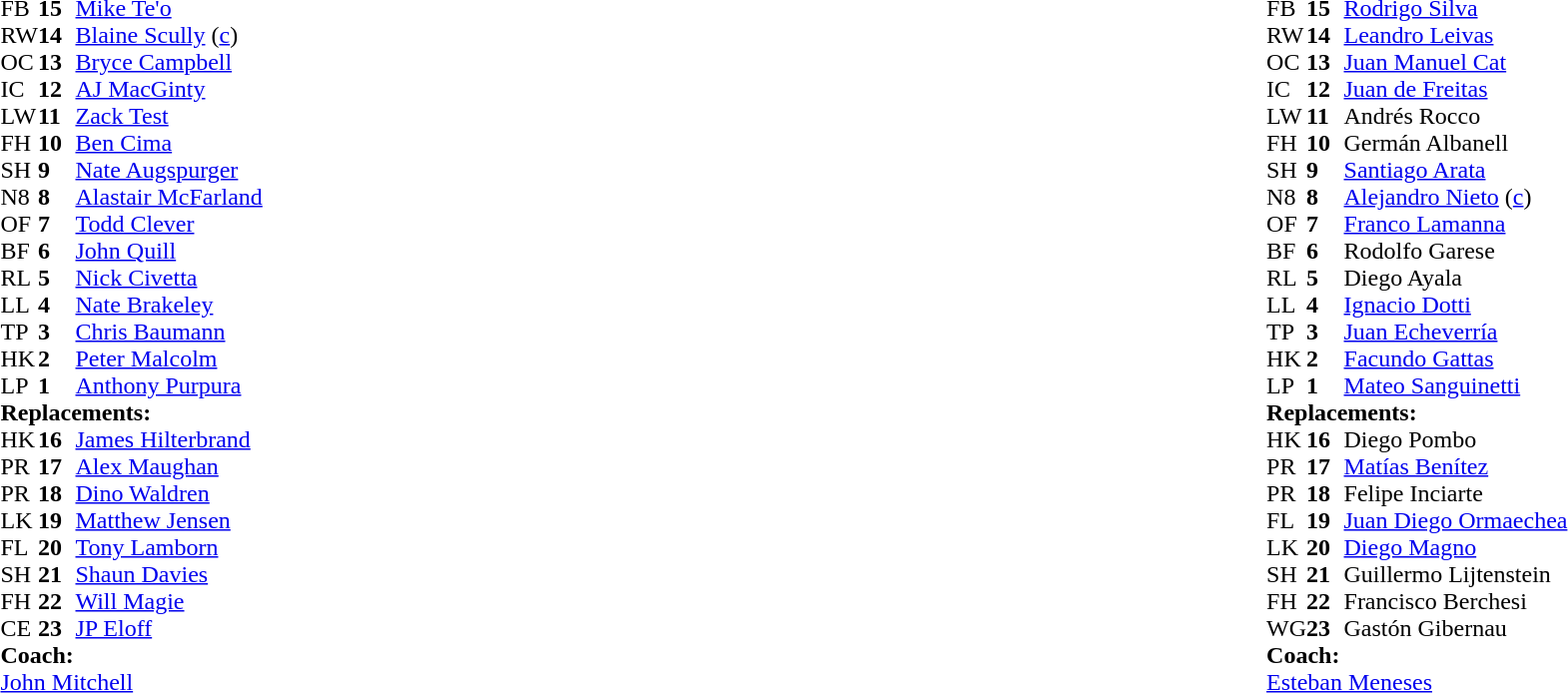<table style="width:100%">
<tr>
<td style="vertical-align:top; width:50%"><br><table cellspacing="0" cellpadding="0">
<tr>
<th width="25"></th>
<th width="25"></th>
</tr>
<tr>
<td>FB</td>
<td><strong>15</strong></td>
<td><a href='#'>Mike Te'o</a></td>
</tr>
<tr>
<td>RW</td>
<td><strong>14</strong></td>
<td><a href='#'>Blaine Scully</a> (<a href='#'>c</a>)</td>
</tr>
<tr>
<td>OC</td>
<td><strong>13</strong></td>
<td><a href='#'>Bryce Campbell</a></td>
</tr>
<tr>
<td>IC</td>
<td><strong>12</strong></td>
<td><a href='#'>AJ MacGinty</a></td>
</tr>
<tr>
<td>LW</td>
<td><strong>11</strong></td>
<td><a href='#'>Zack Test</a></td>
<td></td>
<td></td>
</tr>
<tr>
<td>FH</td>
<td><strong>10</strong></td>
<td><a href='#'>Ben Cima</a></td>
<td></td>
<td></td>
</tr>
<tr>
<td>SH</td>
<td><strong>9</strong></td>
<td><a href='#'>Nate Augspurger</a></td>
<td></td>
<td></td>
</tr>
<tr>
<td>N8</td>
<td><strong>8</strong></td>
<td><a href='#'>Alastair McFarland</a></td>
</tr>
<tr>
<td>OF</td>
<td><strong>7</strong></td>
<td><a href='#'>Todd Clever</a></td>
<td></td>
<td></td>
</tr>
<tr>
<td>BF</td>
<td><strong>6</strong></td>
<td><a href='#'>John Quill</a></td>
</tr>
<tr>
<td>RL</td>
<td><strong>5</strong></td>
<td><a href='#'>Nick Civetta</a></td>
</tr>
<tr>
<td>LL</td>
<td><strong>4</strong></td>
<td><a href='#'>Nate Brakeley</a></td>
<td></td>
<td></td>
</tr>
<tr>
<td>TP</td>
<td><strong>3</strong></td>
<td><a href='#'>Chris Baumann</a></td>
<td></td>
<td></td>
</tr>
<tr>
<td>HK</td>
<td><strong>2</strong></td>
<td><a href='#'>Peter Malcolm</a></td>
<td></td>
<td></td>
</tr>
<tr>
<td>LP</td>
<td><strong>1</strong></td>
<td><a href='#'>Anthony Purpura</a></td>
<td></td>
<td></td>
</tr>
<tr>
<td colspan=3><strong>Replacements:</strong></td>
</tr>
<tr>
<td>HK</td>
<td><strong>16</strong></td>
<td><a href='#'>James Hilterbrand</a></td>
<td></td>
<td></td>
</tr>
<tr>
<td>PR</td>
<td><strong>17</strong></td>
<td><a href='#'>Alex Maughan</a></td>
<td></td>
<td></td>
</tr>
<tr>
<td>PR</td>
<td><strong>18</strong></td>
<td><a href='#'>Dino Waldren</a></td>
<td></td>
<td></td>
</tr>
<tr>
<td>LK</td>
<td><strong>19</strong></td>
<td><a href='#'>Matthew Jensen</a></td>
<td></td>
<td></td>
</tr>
<tr>
<td>FL</td>
<td><strong>20</strong></td>
<td><a href='#'>Tony Lamborn</a></td>
<td></td>
<td></td>
</tr>
<tr>
<td>SH</td>
<td><strong>21</strong></td>
<td><a href='#'>Shaun Davies</a></td>
<td></td>
<td></td>
</tr>
<tr>
<td>FH</td>
<td><strong>22</strong></td>
<td><a href='#'>Will Magie</a></td>
<td></td>
<td></td>
</tr>
<tr>
<td>CE</td>
<td><strong>23</strong></td>
<td><a href='#'>JP Eloff</a></td>
<td></td>
<td></td>
</tr>
<tr>
<td colspan=3><strong>Coach:</strong></td>
</tr>
<tr>
<td colspan="4"> <a href='#'>John Mitchell</a></td>
</tr>
</table>
</td>
<td style="vertical-align:top"></td>
<td style="vertical-align:top; width:50%"><br><table cellspacing="0" cellpadding="0" style="margin:auto">
<tr>
<th width="25"></th>
<th width="25"></th>
</tr>
<tr>
<td>FB</td>
<td><strong>15</strong></td>
<td><a href='#'>Rodrigo Silva</a></td>
</tr>
<tr>
<td>RW</td>
<td><strong>14</strong></td>
<td><a href='#'>Leandro Leivas</a></td>
</tr>
<tr>
<td>OC</td>
<td><strong>13</strong></td>
<td><a href='#'>Juan Manuel Cat</a></td>
<td></td>
</tr>
<tr>
<td>IC</td>
<td><strong>12</strong></td>
<td><a href='#'>Juan de Freitas</a></td>
<td></td>
<td></td>
</tr>
<tr>
<td>LW</td>
<td><strong>11</strong></td>
<td>Andrés Rocco</td>
<td></td>
<td></td>
</tr>
<tr>
<td>FH</td>
<td><strong>10</strong></td>
<td>Germán Albanell</td>
</tr>
<tr>
<td>SH</td>
<td><strong>9</strong></td>
<td><a href='#'>Santiago Arata</a></td>
<td></td>
<td></td>
</tr>
<tr>
<td>N8</td>
<td><strong>8</strong></td>
<td><a href='#'>Alejandro Nieto</a> (<a href='#'>c</a>)</td>
</tr>
<tr>
<td>OF</td>
<td><strong>7</strong></td>
<td><a href='#'>Franco Lamanna</a></td>
</tr>
<tr>
<td>BF</td>
<td><strong>6</strong></td>
<td>Rodolfo Garese</td>
<td></td>
<td></td>
</tr>
<tr>
<td>RL</td>
<td><strong>5</strong></td>
<td>Diego Ayala</td>
<td></td>
<td></td>
</tr>
<tr>
<td>LL</td>
<td><strong>4</strong></td>
<td><a href='#'>Ignacio Dotti</a></td>
</tr>
<tr>
<td>TP</td>
<td><strong>3</strong></td>
<td><a href='#'>Juan Echeverría</a></td>
<td></td>
<td></td>
</tr>
<tr>
<td>HK</td>
<td><strong>2</strong></td>
<td><a href='#'>Facundo Gattas</a></td>
<td></td>
<td></td>
</tr>
<tr>
<td>LP</td>
<td><strong>1</strong></td>
<td><a href='#'>Mateo Sanguinetti</a></td>
<td></td>
<td></td>
</tr>
<tr>
<td colspan=3><strong>Replacements:</strong></td>
</tr>
<tr>
<td>HK</td>
<td><strong>16</strong></td>
<td>Diego Pombo</td>
<td></td>
<td></td>
</tr>
<tr>
<td>PR</td>
<td><strong>17</strong></td>
<td><a href='#'>Matías Benítez</a></td>
<td></td>
<td></td>
</tr>
<tr>
<td>PR</td>
<td><strong>18</strong></td>
<td>Felipe Inciarte</td>
<td></td>
<td></td>
</tr>
<tr>
<td>FL</td>
<td><strong>19</strong></td>
<td><a href='#'>Juan Diego Ormaechea</a></td>
<td></td>
<td></td>
</tr>
<tr>
<td>LK</td>
<td><strong>20</strong></td>
<td><a href='#'>Diego Magno</a></td>
<td></td>
<td></td>
</tr>
<tr>
<td>SH</td>
<td><strong>21</strong></td>
<td>Guillermo Lijtenstein</td>
<td></td>
<td></td>
</tr>
<tr>
<td>FH</td>
<td><strong>22</strong></td>
<td>Francisco Berchesi</td>
<td></td>
<td></td>
</tr>
<tr>
<td>WG</td>
<td><strong>23</strong></td>
<td>Gastón Gibernau</td>
<td></td>
<td></td>
</tr>
<tr>
<td colspan=3><strong>Coach:</strong></td>
</tr>
<tr>
<td colspan="4"> <a href='#'>Esteban Meneses</a></td>
</tr>
</table>
</td>
</tr>
</table>
